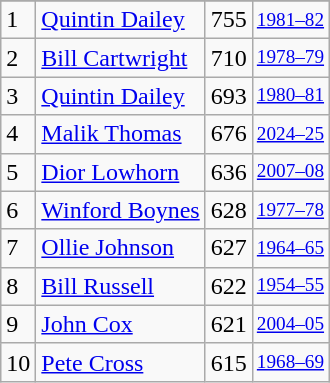<table class="wikitable">
<tr>
</tr>
<tr>
<td>1</td>
<td><a href='#'>Quintin Dailey</a></td>
<td>755</td>
<td style="font-size:80%;"><a href='#'>1981–82</a></td>
</tr>
<tr>
<td>2</td>
<td><a href='#'>Bill Cartwright</a></td>
<td>710</td>
<td style="font-size:80%;"><a href='#'>1978–79</a></td>
</tr>
<tr>
<td>3</td>
<td><a href='#'>Quintin Dailey</a></td>
<td>693</td>
<td style="font-size:80%;"><a href='#'>1980–81</a></td>
</tr>
<tr>
<td>4</td>
<td><a href='#'>Malik Thomas</a></td>
<td>676</td>
<td style="font-size:80%;"><a href='#'>2024–25</a></td>
</tr>
<tr>
<td>5</td>
<td><a href='#'>Dior Lowhorn</a></td>
<td>636</td>
<td style="font-size:80%;"><a href='#'>2007–08</a></td>
</tr>
<tr>
<td>6</td>
<td><a href='#'>Winford Boynes</a></td>
<td>628</td>
<td style="font-size:80%;"><a href='#'>1977–78</a></td>
</tr>
<tr>
<td>7</td>
<td><a href='#'>Ollie Johnson</a></td>
<td>627</td>
<td style="font-size:80%;"><a href='#'>1964–65</a></td>
</tr>
<tr>
<td>8</td>
<td><a href='#'>Bill Russell</a></td>
<td>622</td>
<td style="font-size:80%;"><a href='#'>1954–55</a></td>
</tr>
<tr>
<td>9</td>
<td><a href='#'>John Cox</a></td>
<td>621</td>
<td style="font-size:80%;"><a href='#'>2004–05</a></td>
</tr>
<tr>
<td>10</td>
<td><a href='#'>Pete Cross</a></td>
<td>615</td>
<td style="font-size:80%;"><a href='#'>1968–69</a></td>
</tr>
</table>
